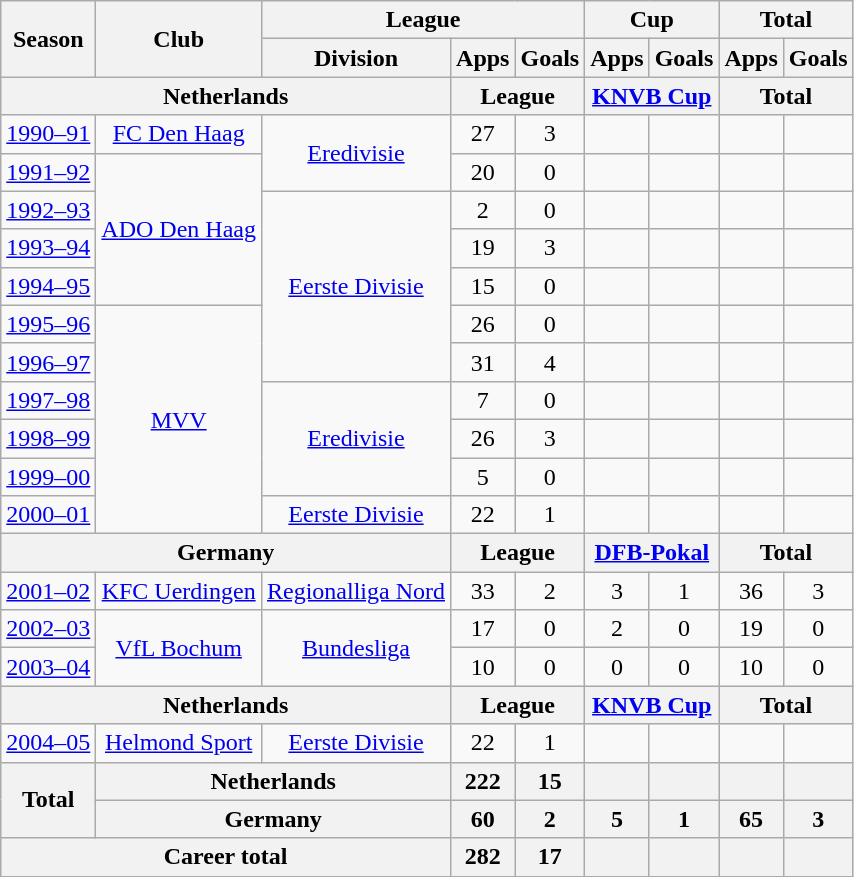<table class="wikitable" style="text-align:center">
<tr>
<th rowspan=2>Season</th>
<th rowspan=2>Club</th>
<th colspan=3>League</th>
<th colspan=2>Cup</th>
<th colspan=2>Total</th>
</tr>
<tr>
<th>Division</th>
<th>Apps</th>
<th>Goals</th>
<th>Apps</th>
<th>Goals</th>
<th>Apps</th>
<th>Goals</th>
</tr>
<tr>
<th colspan=3>Netherlands</th>
<th colspan=2>League</th>
<th colspan=2><a href='#'>KNVB Cup</a></th>
<th colspan=2>Total</th>
</tr>
<tr>
<td><a href='#'>1990–91</a></td>
<td><a href='#'>FC Den Haag</a></td>
<td rowspan="2"><a href='#'>Eredivisie</a></td>
<td>27</td>
<td>3</td>
<td></td>
<td></td>
<td></td>
<td></td>
</tr>
<tr>
<td><a href='#'>1991–92</a></td>
<td rowspan="4"><a href='#'>ADO Den Haag</a></td>
<td>20</td>
<td>0</td>
<td></td>
<td></td>
<td></td>
<td></td>
</tr>
<tr>
<td><a href='#'>1992–93</a></td>
<td rowspan="5"><a href='#'>Eerste Divisie</a></td>
<td>2</td>
<td>0</td>
<td></td>
<td></td>
<td></td>
<td></td>
</tr>
<tr>
<td><a href='#'>1993–94</a></td>
<td>19</td>
<td>3</td>
<td></td>
<td></td>
<td></td>
<td></td>
</tr>
<tr>
<td><a href='#'>1994–95</a></td>
<td>15</td>
<td>0</td>
<td></td>
<td></td>
<td></td>
<td></td>
</tr>
<tr>
<td><a href='#'>1995–96</a></td>
<td rowspan="6"><a href='#'>MVV</a></td>
<td>26</td>
<td>0</td>
<td></td>
<td></td>
<td></td>
<td></td>
</tr>
<tr>
<td><a href='#'>1996–97</a></td>
<td>31</td>
<td>4</td>
<td></td>
<td></td>
<td></td>
<td></td>
</tr>
<tr>
<td><a href='#'>1997–98</a></td>
<td rowspan="3"><a href='#'>Eredivisie</a></td>
<td>7</td>
<td>0</td>
<td></td>
<td></td>
<td></td>
<td></td>
</tr>
<tr>
<td><a href='#'>1998–99</a></td>
<td>26</td>
<td>3</td>
<td></td>
<td></td>
<td></td>
<td></td>
</tr>
<tr>
<td><a href='#'>1999–00</a></td>
<td>5</td>
<td>0</td>
<td></td>
<td></td>
<td></td>
<td></td>
</tr>
<tr>
<td><a href='#'>2000–01</a></td>
<td><a href='#'>Eerste Divisie</a></td>
<td>22</td>
<td>1</td>
<td></td>
<td></td>
<td></td>
<td></td>
</tr>
<tr>
<th colspan=3>Germany</th>
<th colspan=2>League</th>
<th colspan=2><a href='#'>DFB-Pokal</a></th>
<th colspan=2>Total</th>
</tr>
<tr>
<td><a href='#'>2001–02</a></td>
<td><a href='#'>KFC Uerdingen</a></td>
<td><a href='#'>Regionalliga Nord</a></td>
<td>33</td>
<td>2</td>
<td>3</td>
<td>1</td>
<td>36</td>
<td>3</td>
</tr>
<tr>
<td><a href='#'>2002–03</a></td>
<td rowspan="2"><a href='#'>VfL Bochum</a></td>
<td rowspan="2"><a href='#'>Bundesliga</a></td>
<td>17</td>
<td>0</td>
<td>2</td>
<td>0</td>
<td>19</td>
<td>0</td>
</tr>
<tr>
<td><a href='#'>2003–04</a></td>
<td>10</td>
<td>0</td>
<td>0</td>
<td>0</td>
<td>10</td>
<td>0</td>
</tr>
<tr>
<th colspan=3>Netherlands</th>
<th colspan=2>League</th>
<th colspan=2><a href='#'>KNVB Cup</a></th>
<th colspan=2>Total</th>
</tr>
<tr>
<td><a href='#'>2004–05</a></td>
<td><a href='#'>Helmond Sport</a></td>
<td><a href='#'>Eerste Divisie</a></td>
<td>22</td>
<td>1</td>
<td></td>
<td></td>
<td></td>
<td></td>
</tr>
<tr>
<th rowspan=2>Total</th>
<th colspan=2>Netherlands</th>
<th>222</th>
<th>15</th>
<th></th>
<th></th>
<th></th>
<th></th>
</tr>
<tr>
<th colspan=2>Germany</th>
<th>60</th>
<th>2</th>
<th>5</th>
<th>1</th>
<th>65</th>
<th>3</th>
</tr>
<tr>
<th colspan=3>Career total</th>
<th>282</th>
<th>17</th>
<th></th>
<th></th>
<th></th>
<th></th>
</tr>
</table>
